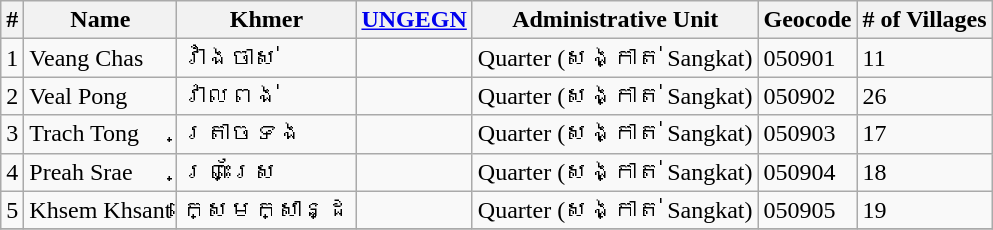<table class="wikitable sortable">
<tr>
<th>#</th>
<th>Name</th>
<th>Khmer</th>
<th><a href='#'>UNGEGN</a></th>
<th>Administrative Unit</th>
<th>Geocode</th>
<th># of Villages</th>
</tr>
<tr>
<td>1</td>
<td>Veang Chas</td>
<td>វាំងចាស់</td>
<td></td>
<td>Quarter (សង្កាត់ Sangkat)</td>
<td>050901</td>
<td>11</td>
</tr>
<tr>
<td>2</td>
<td>Veal Pong</td>
<td>វាលពង់</td>
<td></td>
<td>Quarter (សង្កាត់ Sangkat)</td>
<td>050902</td>
<td>26</td>
</tr>
<tr>
<td>3</td>
<td>Trach Tong</td>
<td>ត្រាចទង</td>
<td></td>
<td>Quarter (សង្កាត់ Sangkat)</td>
<td>050903</td>
<td>17</td>
</tr>
<tr>
<td>4</td>
<td>Preah Srae</td>
<td>ព្រះស្រែ</td>
<td></td>
<td>Quarter (សង្កាត់ Sangkat)</td>
<td>050904</td>
<td>18</td>
</tr>
<tr>
<td>5</td>
<td>Khsem Khsant</td>
<td>ក្សេមក្សាន្ដ</td>
<td></td>
<td>Quarter (សង្កាត់ Sangkat)</td>
<td>050905</td>
<td>19</td>
</tr>
<tr>
</tr>
</table>
